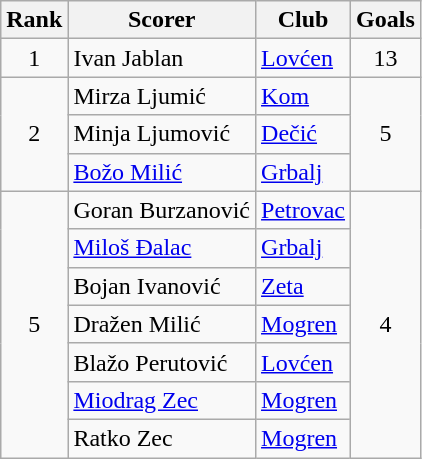<table class="wikitable">
<tr>
<th>Rank</th>
<th>Scorer</th>
<th>Club</th>
<th>Goals</th>
</tr>
<tr>
<td rowspan="1" align="center">1</td>
<td> Ivan Jablan</td>
<td><a href='#'>Lovćen</a></td>
<td align="center">13</td>
</tr>
<tr>
<td rowspan="3" align="center">2</td>
<td> Mirza Ljumić</td>
<td><a href='#'>Kom</a></td>
<td rowspan="3" align="center">5</td>
</tr>
<tr>
<td> Minja Ljumović</td>
<td><a href='#'>Dečić</a></td>
</tr>
<tr>
<td> <a href='#'>Božo Milić</a></td>
<td><a href='#'>Grbalj</a></td>
</tr>
<tr>
<td rowspan="7" align="center">5</td>
<td> Goran Burzanović</td>
<td><a href='#'>Petrovac</a></td>
<td rowspan="7" align="center">4</td>
</tr>
<tr>
<td> <a href='#'>Miloš Đalac</a></td>
<td><a href='#'>Grbalj</a></td>
</tr>
<tr>
<td> Bojan Ivanović</td>
<td><a href='#'>Zeta</a></td>
</tr>
<tr>
<td> Dražen Milić</td>
<td><a href='#'>Mogren</a></td>
</tr>
<tr>
<td> Blažo Perutović</td>
<td><a href='#'>Lovćen</a></td>
</tr>
<tr>
<td> <a href='#'>Miodrag Zec</a></td>
<td><a href='#'>Mogren</a></td>
</tr>
<tr>
<td> Ratko Zec</td>
<td><a href='#'>Mogren</a></td>
</tr>
</table>
